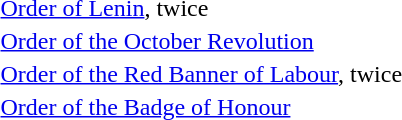<table>
<tr>
<td></td>
<td><a href='#'>Order of Lenin</a>, twice</td>
</tr>
<tr>
<td></td>
<td><a href='#'>Order of the October Revolution</a></td>
</tr>
<tr>
<td></td>
<td><a href='#'>Order of the Red Banner of Labour</a>, twice</td>
</tr>
<tr>
<td></td>
<td><a href='#'>Order of the Badge of Honour</a></td>
</tr>
<tr>
</tr>
</table>
